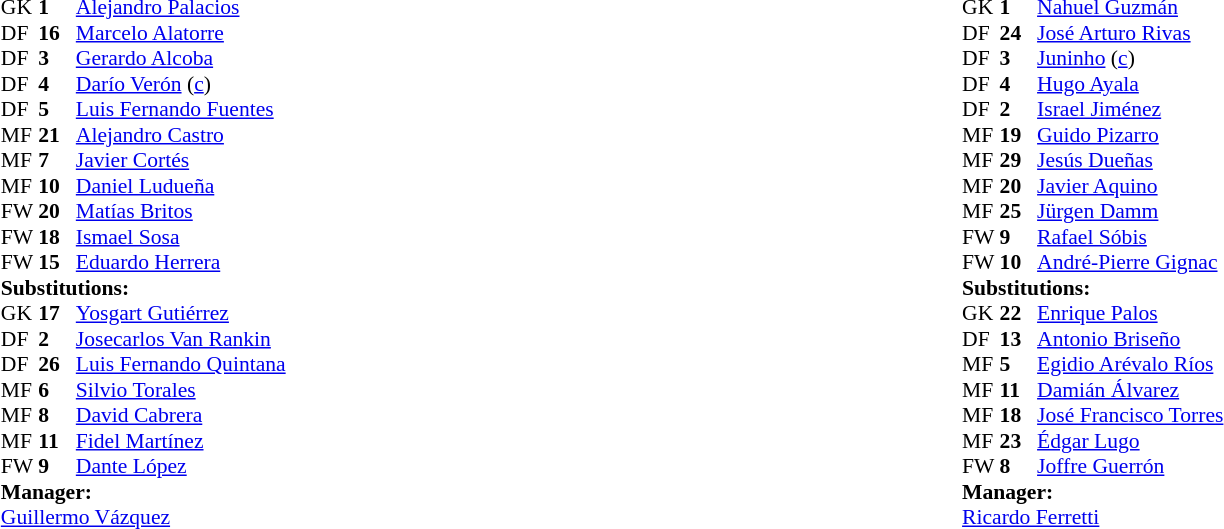<table style="width:100%;">
<tr>
<td valign=top width=50%><br><table style="font-size:90%" cellspacing=0 cellpadding=0 align=center>
<tr>
<th width=25></th>
<th width=25></th>
</tr>
<tr>
<td>GK</td>
<td><strong>1</strong></td>
<td> <a href='#'>Alejandro Palacios</a></td>
</tr>
<tr>
<td>DF</td>
<td><strong>16</strong></td>
<td> <a href='#'>Marcelo Alatorre</a></td>
</tr>
<tr>
<td>DF</td>
<td><strong>3</strong></td>
<td> <a href='#'>Gerardo Alcoba</a></td>
<td></td>
</tr>
<tr>
<td>DF</td>
<td><strong>4</strong></td>
<td> <a href='#'>Darío Verón</a> (<a href='#'>c</a>)</td>
</tr>
<tr>
<td>DF</td>
<td><strong>5</strong></td>
<td> <a href='#'>Luis Fernando Fuentes</a></td>
</tr>
<tr>
<td>MF</td>
<td><strong>21</strong></td>
<td> <a href='#'>Alejandro Castro</a></td>
<td></td>
<td></td>
</tr>
<tr>
<td>MF</td>
<td><strong>7</strong></td>
<td> <a href='#'>Javier Cortés</a></td>
</tr>
<tr>
<td>MF</td>
<td><strong>10</strong></td>
<td> <a href='#'>Daniel Ludueña</a></td>
<td></td>
<td></td>
</tr>
<tr>
<td>FW</td>
<td><strong>20</strong></td>
<td> <a href='#'>Matías Britos</a></td>
<td></td>
<td></td>
</tr>
<tr>
<td>FW</td>
<td><strong>18</strong></td>
<td> <a href='#'>Ismael Sosa</a></td>
<td></td>
</tr>
<tr>
<td>FW</td>
<td><strong>15</strong></td>
<td> <a href='#'>Eduardo Herrera</a></td>
<td></td>
</tr>
<tr>
<td colspan=3><strong>Substitutions:</strong></td>
</tr>
<tr>
<td>GK</td>
<td><strong>17</strong></td>
<td> <a href='#'>Yosgart Gutiérrez</a></td>
</tr>
<tr>
<td>DF</td>
<td><strong>2</strong></td>
<td> <a href='#'>Josecarlos Van Rankin</a></td>
</tr>
<tr>
<td>DF</td>
<td><strong>26</strong></td>
<td> <a href='#'>Luis Fernando Quintana</a></td>
</tr>
<tr>
<td>MF</td>
<td><strong>6</strong></td>
<td> <a href='#'>Silvio Torales</a></td>
<td></td>
<td></td>
</tr>
<tr>
<td>MF</td>
<td><strong>8</strong></td>
<td> <a href='#'>David Cabrera</a></td>
</tr>
<tr>
<td>MF</td>
<td><strong>11</strong></td>
<td> <a href='#'>Fidel Martínez</a></td>
<td></td>
<td></td>
</tr>
<tr>
<td>FW</td>
<td><strong>9</strong></td>
<td> <a href='#'>Dante López</a></td>
<td></td>
<td></td>
</tr>
<tr>
<td colspan=3><strong>Manager:</strong></td>
</tr>
<tr>
<td colspan=4> <a href='#'>Guillermo Vázquez</a></td>
</tr>
</table>
</td>
<td valign=top></td>
<td valign=top width=50%><br><table style="font-size:90%" cellspacing=0 cellpadding=0 align=center>
<tr>
<th width=25></th>
<th width=25></th>
</tr>
<tr>
<td>GK</td>
<td><strong>1</strong></td>
<td> <a href='#'>Nahuel Guzmán</a></td>
<td></td>
</tr>
<tr>
<td>DF</td>
<td><strong>24</strong></td>
<td> <a href='#'>José Arturo Rivas</a></td>
</tr>
<tr>
<td>DF</td>
<td><strong>3</strong></td>
<td> <a href='#'>Juninho</a> (<a href='#'>c</a>)</td>
</tr>
<tr>
<td>DF</td>
<td><strong>4</strong></td>
<td> <a href='#'>Hugo Ayala</a></td>
<td></td>
</tr>
<tr>
<td>DF</td>
<td><strong>2</strong></td>
<td> <a href='#'>Israel Jiménez</a></td>
<td></td>
</tr>
<tr>
<td>MF</td>
<td><strong>19</strong></td>
<td> <a href='#'>Guido Pizarro</a></td>
<td></td>
</tr>
<tr>
<td>MF</td>
<td><strong>29</strong></td>
<td> <a href='#'>Jesús Dueñas</a></td>
<td></td>
<td></td>
</tr>
<tr>
<td>MF</td>
<td><strong>20</strong></td>
<td> <a href='#'>Javier Aquino</a></td>
</tr>
<tr>
<td>MF</td>
<td><strong>25</strong></td>
<td> <a href='#'>Jürgen Damm</a></td>
<td></td>
<td></td>
</tr>
<tr>
<td>FW</td>
<td><strong>9</strong></td>
<td> <a href='#'>Rafael Sóbis</a></td>
<td></td>
<td></td>
</tr>
<tr>
<td>FW</td>
<td><strong>10</strong></td>
<td> <a href='#'>André-Pierre Gignac</a></td>
<td></td>
</tr>
<tr>
<td colspan=3><strong>Substitutions:</strong></td>
</tr>
<tr>
<td>GK</td>
<td><strong>22</strong></td>
<td> <a href='#'>Enrique Palos</a></td>
</tr>
<tr>
<td>DF</td>
<td><strong>13</strong></td>
<td> <a href='#'>Antonio Briseño</a></td>
<td></td>
<td></td>
</tr>
<tr>
<td>MF</td>
<td><strong>5</strong></td>
<td> <a href='#'>Egidio Arévalo Ríos</a></td>
<td></td>
<td></td>
</tr>
<tr>
<td>MF</td>
<td><strong>11</strong></td>
<td> <a href='#'>Damián Álvarez</a></td>
</tr>
<tr>
<td>MF</td>
<td><strong>18</strong></td>
<td> <a href='#'>José Francisco Torres</a></td>
<td></td>
<td></td>
</tr>
<tr>
<td>MF</td>
<td><strong>23</strong></td>
<td> <a href='#'>Édgar Lugo</a></td>
</tr>
<tr>
<td>FW</td>
<td><strong>8</strong></td>
<td> <a href='#'>Joffre Guerrón</a></td>
</tr>
<tr>
<td colspan=3><strong>Manager:</strong></td>
</tr>
<tr>
<td colspan=4> <a href='#'>Ricardo Ferretti</a></td>
</tr>
</table>
</td>
</tr>
</table>
